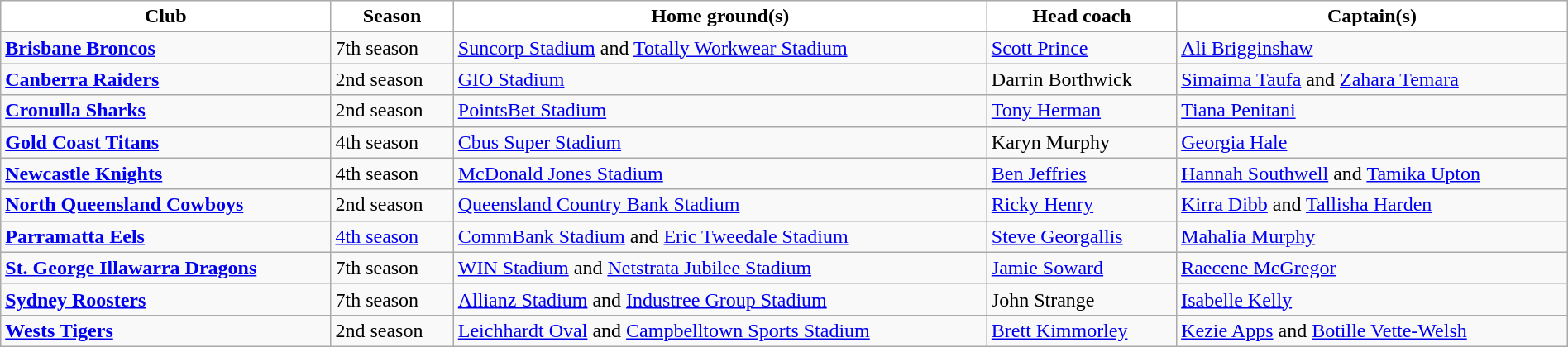<table class="wikitable" style="width:100%; text-align:left">
<tr>
<th style="background:white">Club</th>
<th style="background:white">Season</th>
<th style="background:white">Home ground(s)</th>
<th style="background:white">Head coach</th>
<th style="background:white">Captain(s)</th>
</tr>
<tr>
<td> <strong><a href='#'>Brisbane Broncos</a></strong></td>
<td>7th season</td>
<td><a href='#'>Suncorp Stadium</a> and <a href='#'>Totally Workwear Stadium</a></td>
<td><a href='#'>Scott Prince</a></td>
<td><a href='#'>Ali Brigginshaw</a></td>
</tr>
<tr>
<td> <strong><a href='#'>Canberra Raiders</a></strong></td>
<td>2nd season</td>
<td><a href='#'>GIO Stadium</a></td>
<td>Darrin Borthwick</td>
<td><a href='#'>Simaima Taufa</a> and <a href='#'>Zahara Temara</a></td>
</tr>
<tr>
<td> <strong><a href='#'>Cronulla Sharks</a></strong></td>
<td>2nd season</td>
<td><a href='#'>PointsBet Stadium</a></td>
<td><a href='#'>Tony Herman</a></td>
<td><a href='#'>Tiana Penitani</a></td>
</tr>
<tr>
<td> <strong><a href='#'>Gold Coast Titans</a></strong></td>
<td>4th season</td>
<td><a href='#'>Cbus Super Stadium</a></td>
<td>Karyn Murphy</td>
<td><a href='#'>Georgia Hale</a></td>
</tr>
<tr>
<td> <strong><a href='#'>Newcastle Knights</a></strong></td>
<td>4th season</td>
<td><a href='#'>McDonald Jones Stadium</a></td>
<td><a href='#'>Ben Jeffries</a></td>
<td><a href='#'>Hannah Southwell</a> and <a href='#'>Tamika Upton</a></td>
</tr>
<tr>
<td> <strong><a href='#'>North Queensland Cowboys</a></strong></td>
<td>2nd season</td>
<td><a href='#'>Queensland Country Bank Stadium</a></td>
<td><a href='#'>Ricky Henry</a></td>
<td><a href='#'>Kirra Dibb</a> and <a href='#'>Tallisha Harden</a></td>
</tr>
<tr>
<td> <strong><a href='#'>Parramatta Eels</a></strong></td>
<td><a href='#'>4th season</a></td>
<td><a href='#'>CommBank Stadium</a> and <a href='#'>Eric Tweedale Stadium</a></td>
<td><a href='#'>Steve Georgallis</a></td>
<td><a href='#'>Mahalia Murphy</a></td>
</tr>
<tr>
<td> <strong><a href='#'>St. George Illawarra Dragons</a></strong></td>
<td>7th season</td>
<td><a href='#'>WIN Stadium</a> and <a href='#'>Netstrata Jubilee Stadium</a></td>
<td><a href='#'>Jamie Soward</a></td>
<td><a href='#'>Raecene McGregor</a></td>
</tr>
<tr>
<td> <strong><a href='#'>Sydney Roosters</a></strong></td>
<td>7th season</td>
<td><a href='#'>Allianz Stadium</a> and <a href='#'>Industree Group Stadium</a></td>
<td>John Strange</td>
<td><a href='#'>Isabelle Kelly</a></td>
</tr>
<tr>
<td> <strong><a href='#'>Wests Tigers</a></strong></td>
<td>2nd season</td>
<td><a href='#'>Leichhardt Oval</a> and <a href='#'>Campbelltown Sports Stadium</a></td>
<td><a href='#'>Brett Kimmorley</a></td>
<td><a href='#'>Kezie Apps</a> and <a href='#'>Botille Vette-Welsh</a></td>
</tr>
</table>
